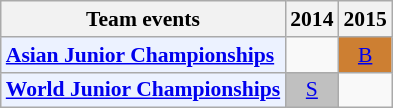<table style='font-size: 90%; text-align:center;' class='wikitable'>
<tr>
<th>Team events</th>
<th>2014</th>
<th>2015</th>
</tr>
<tr>
<td bgcolor="#ECF2FF"; align="left"><strong><a href='#'>Asian Junior Championships</a></strong></td>
<td></td>
<td bgcolor=CD7F32><a href='#'>B</a></td>
</tr>
<tr>
<td bgcolor="#ECF2FF"; align="left"><strong><a href='#'>World Junior Championships</a></strong></td>
<td bgcolor=silver><a href='#'>S</a></td>
<td></td>
</tr>
</table>
